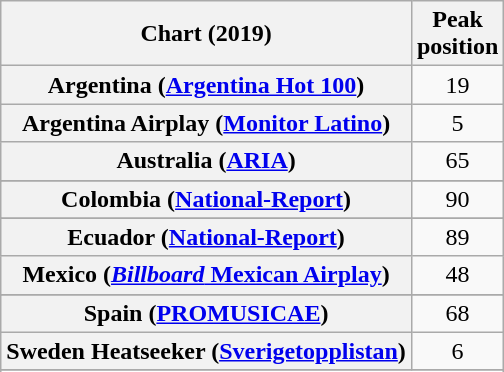<table class="wikitable sortable plainrowheaders" style="text-align:center">
<tr>
<th scope="col">Chart (2019)</th>
<th scope="col">Peak<br>position</th>
</tr>
<tr>
<th scope="row">Argentina (<a href='#'>Argentina Hot 100</a>)</th>
<td>19</td>
</tr>
<tr>
<th scope="row">Argentina Airplay (<a href='#'>Monitor Latino</a>)</th>
<td>5</td>
</tr>
<tr>
<th scope="row">Australia (<a href='#'>ARIA</a>)</th>
<td>65</td>
</tr>
<tr>
</tr>
<tr>
<th scope="row">Colombia (<a href='#'>National-Report</a>)</th>
<td>90</td>
</tr>
<tr>
</tr>
<tr>
<th scope="row">Ecuador (<a href='#'>National-Report</a>)</th>
<td>89</td>
</tr>
<tr>
<th scope="row">Mexico (<a href='#'><em>Billboard</em> Mexican Airplay</a>)</th>
<td>48</td>
</tr>
<tr>
</tr>
<tr>
<th scope="row">Spain (<a href='#'>PROMUSICAE</a>)</th>
<td>68</td>
</tr>
<tr>
<th scope="row">Sweden Heatseeker (<a href='#'>Sverigetopplistan</a>)</th>
<td>6</td>
</tr>
<tr>
</tr>
<tr>
</tr>
<tr>
</tr>
</table>
